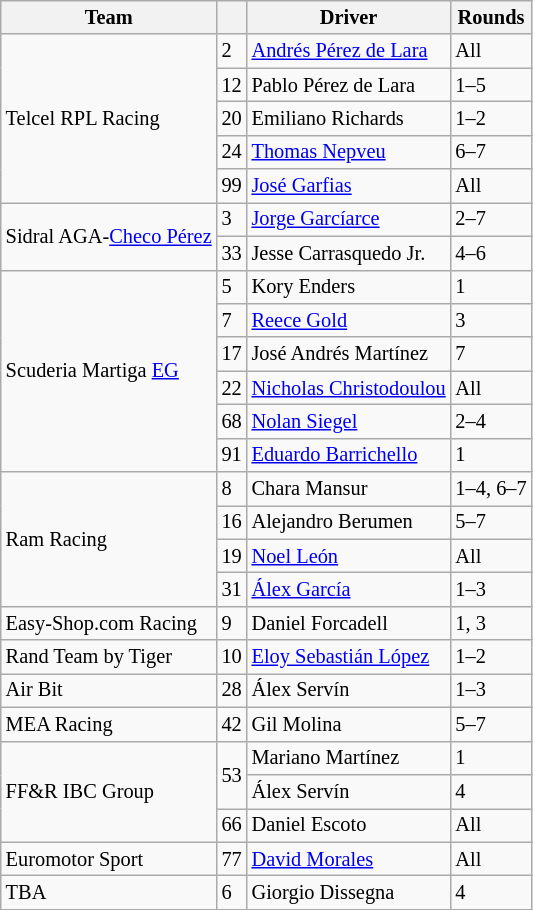<table class="wikitable" style="font-size: 85%">
<tr>
<th>Team</th>
<th></th>
<th>Driver</th>
<th>Rounds</th>
</tr>
<tr>
<td rowspan=5> Telcel RPL Racing</td>
<td>2</td>
<td> <a href='#'>Andrés Pérez de Lara</a></td>
<td>All</td>
</tr>
<tr>
<td>12</td>
<td> Pablo Pérez de Lara</td>
<td>1–5</td>
</tr>
<tr>
<td>20</td>
<td> Emiliano Richards</td>
<td>1–2</td>
</tr>
<tr>
<td>24</td>
<td> <a href='#'>Thomas Nepveu</a></td>
<td>6–7</td>
</tr>
<tr>
<td>99</td>
<td> <a href='#'>José Garfias</a></td>
<td>All</td>
</tr>
<tr>
<td rowspan=2> Sidral AGA-<a href='#'>Checo Pérez</a></td>
<td>3</td>
<td> <a href='#'>Jorge Garcíarce</a></td>
<td>2–7</td>
</tr>
<tr>
<td>33</td>
<td> Jesse Carrasquedo Jr.</td>
<td>4–6</td>
</tr>
<tr>
<td rowspan=6> Scuderia Martiga <a href='#'>EG</a></td>
<td>5</td>
<td> Kory Enders</td>
<td>1</td>
</tr>
<tr>
<td>7</td>
<td> <a href='#'>Reece Gold</a></td>
<td>3</td>
</tr>
<tr>
<td>17</td>
<td> José Andrés Martínez</td>
<td>7</td>
</tr>
<tr>
<td>22</td>
<td> <a href='#'>Nicholas Christodoulou</a></td>
<td>All</td>
</tr>
<tr>
<td>68</td>
<td> <a href='#'>Nolan Siegel</a></td>
<td>2–4</td>
</tr>
<tr>
<td>91</td>
<td> <a href='#'>Eduardo Barrichello</a></td>
<td>1</td>
</tr>
<tr>
<td rowspan=4> Ram Racing</td>
<td>8</td>
<td> Chara Mansur</td>
<td>1–4, 6–7</td>
</tr>
<tr>
<td>16</td>
<td> Alejandro Berumen</td>
<td>5–7</td>
</tr>
<tr>
<td>19</td>
<td> <a href='#'>Noel León</a></td>
<td>All</td>
</tr>
<tr>
<td>31</td>
<td> <a href='#'>Álex García</a></td>
<td>1–3</td>
</tr>
<tr>
<td>  Easy-Shop.com Racing</td>
<td>9</td>
<td> Daniel Forcadell</td>
<td>1, 3</td>
</tr>
<tr>
<td>  Rand Team by Tiger</td>
<td>10</td>
<td> <a href='#'>Eloy Sebastián López</a></td>
<td>1–2</td>
</tr>
<tr>
<td> Air Bit</td>
<td>28</td>
<td> Álex Servín</td>
<td>1–3</td>
</tr>
<tr>
<td> MEA Racing</td>
<td>42</td>
<td> Gil Molina</td>
<td>5–7</td>
</tr>
<tr>
<td rowspan=3> FF&R IBC Group</td>
<td rowspan=2>53</td>
<td> Mariano Martínez</td>
<td>1</td>
</tr>
<tr>
<td>  Álex Servín</td>
<td>4</td>
</tr>
<tr>
<td>66</td>
<td> Daniel Escoto</td>
<td>All</td>
</tr>
<tr>
<td> Euromotor Sport</td>
<td>77</td>
<td> <a href='#'>David Morales</a></td>
<td>All</td>
</tr>
<tr>
<td>TBA</td>
<td>6</td>
<td> Giorgio Dissegna</td>
<td>4</td>
</tr>
</table>
